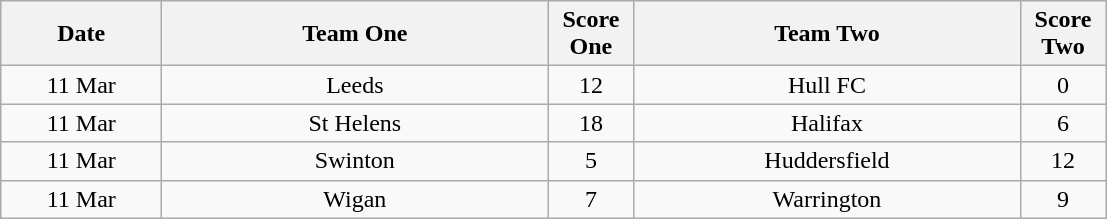<table class="wikitable" style="text-align: center">
<tr>
<th width=100>Date</th>
<th width=250>Team One</th>
<th width=50>Score One</th>
<th width=250>Team Two</th>
<th width=50>Score Two</th>
</tr>
<tr>
<td>11 Mar</td>
<td>Leeds</td>
<td>12</td>
<td>Hull FC</td>
<td>0</td>
</tr>
<tr>
<td>11 Mar</td>
<td>St Helens</td>
<td>18</td>
<td>Halifax</td>
<td>6</td>
</tr>
<tr>
<td>11 Mar</td>
<td>Swinton</td>
<td>5</td>
<td>Huddersfield</td>
<td>12</td>
</tr>
<tr>
<td>11 Mar</td>
<td>Wigan</td>
<td>7</td>
<td>Warrington</td>
<td>9</td>
</tr>
</table>
